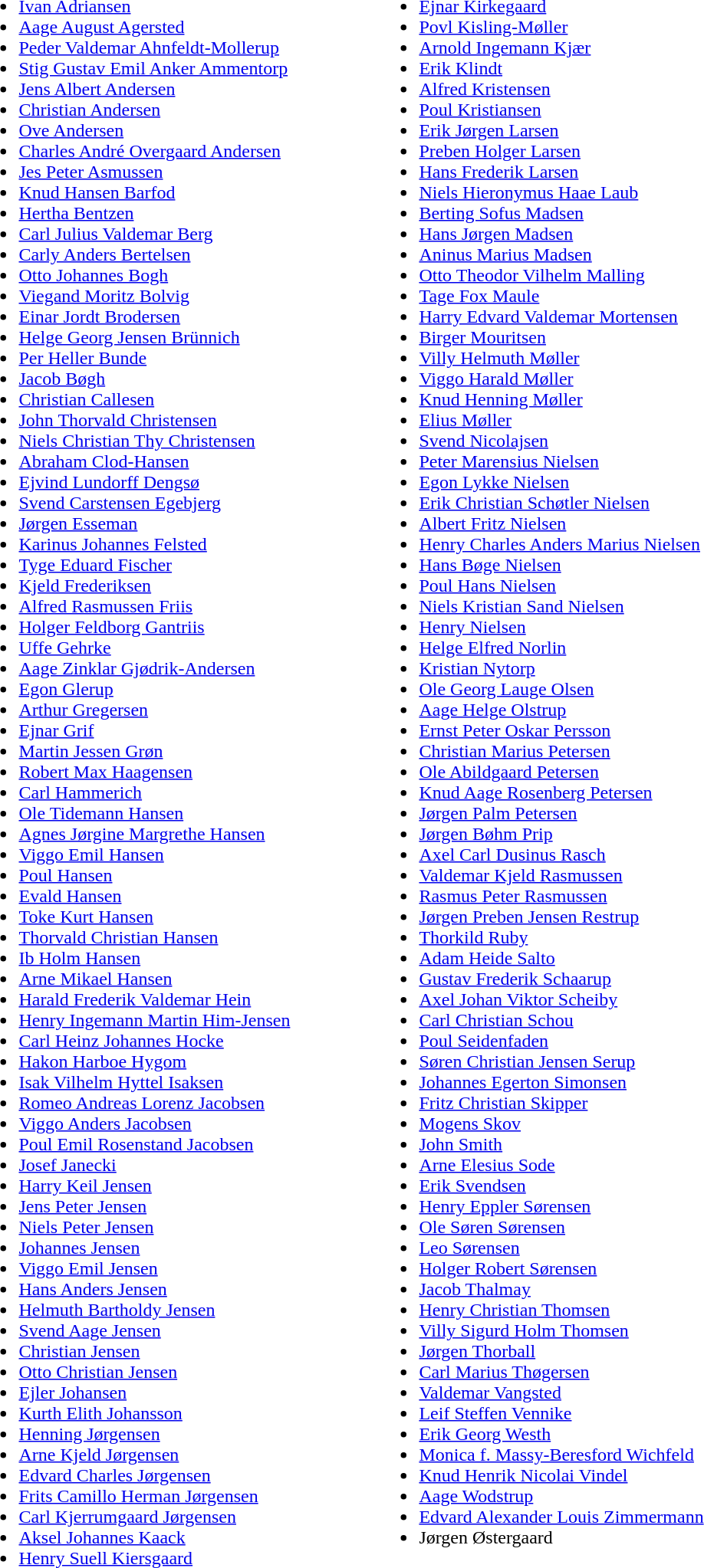<table>
<tr ---- valign="top">
<td style="padding-left: 25px; padding-right: 45px; "><br><ul><li><a href='#'>Ivan Adriansen</a></li><li><a href='#'>Aage August Agersted</a></li><li><a href='#'>Peder Valdemar Ahnfeldt-Mollerup</a></li><li><a href='#'>Stig Gustav Emil Anker Ammentorp</a></li><li><a href='#'>Jens Albert Andersen</a></li><li><a href='#'>Christian Andersen</a></li><li><a href='#'>Ove Andersen</a></li><li><a href='#'>Charles André Overgaard Andersen</a></li><li><a href='#'>Jes Peter Asmussen</a></li><li><a href='#'>Knud Hansen Barfod</a></li><li><a href='#'>Hertha Bentzen</a></li><li><a href='#'>Carl Julius Valdemar Berg</a></li><li><a href='#'>Carly Anders Bertelsen</a></li><li><a href='#'>Otto Johannes Bogh</a></li><li><a href='#'>Viegand Moritz Bolvig</a></li><li><a href='#'>Einar Jordt Brodersen</a></li><li><a href='#'>Helge Georg Jensen Brünnich</a></li><li><a href='#'>Per Heller Bunde</a></li><li><a href='#'>Jacob Bøgh</a></li><li><a href='#'>Christian Callesen</a></li><li><a href='#'>John Thorvald Christensen</a></li><li><a href='#'>Niels Christian Thy Christensen</a></li><li><a href='#'>Abraham Clod-Hansen</a></li><li><a href='#'>Ejvind Lundorff Dengsø</a></li><li><a href='#'>Svend Carstensen Egebjerg</a></li><li><a href='#'>Jørgen Esseman</a></li><li><a href='#'>Karinus Johannes Felsted</a></li><li><a href='#'>Tyge Eduard Fischer</a></li><li><a href='#'>Kjeld Frederiksen</a></li><li><a href='#'>Alfred Rasmussen Friis</a></li><li><a href='#'>Holger Feldborg Gantriis</a></li><li><a href='#'>Uffe Gehrke</a></li><li><a href='#'>Aage Zinklar Gjødrik-Andersen</a></li><li><a href='#'>Egon Glerup</a></li><li><a href='#'>Arthur Gregersen</a></li><li><a href='#'>Ejnar Grif</a></li><li><a href='#'>Martin Jessen Grøn</a></li><li><a href='#'>Robert Max Haagensen</a></li><li><a href='#'>Carl Hammerich</a></li><li><a href='#'>Ole Tidemann Hansen</a></li><li><a href='#'>Agnes Jørgine Margrethe Hansen</a></li><li><a href='#'>Viggo Emil Hansen</a></li><li><a href='#'>Poul Hansen</a></li><li><a href='#'>Evald Hansen</a></li><li><a href='#'>Toke Kurt Hansen</a></li><li><a href='#'>Thorvald Christian Hansen</a></li><li><a href='#'>Ib Holm Hansen</a></li><li><a href='#'>Arne Mikael Hansen</a></li><li><a href='#'>Harald Frederik Valdemar Hein</a></li><li><a href='#'>Henry Ingemann Martin Him-Jensen</a></li><li><a href='#'>Carl Heinz Johannes Hocke</a></li><li><a href='#'>Hakon Harboe Hygom</a></li><li><a href='#'>Isak Vilhelm Hyttel Isaksen</a></li><li><a href='#'>Romeo Andreas Lorenz Jacobsen</a></li><li><a href='#'>Viggo Anders Jacobsen</a></li><li><a href='#'>Poul Emil Rosenstand Jacobsen</a></li><li><a href='#'>Josef Janecki</a></li><li><a href='#'>Harry Keil Jensen</a></li><li><a href='#'>Jens Peter Jensen</a></li><li><a href='#'>Niels Peter Jensen</a></li><li><a href='#'>Johannes Jensen</a></li><li><a href='#'>Viggo Emil Jensen</a></li><li><a href='#'>Hans Anders Jensen</a></li><li><a href='#'>Helmuth Bartholdy Jensen</a></li><li><a href='#'>Svend Aage Jensen</a></li><li><a href='#'>Christian Jensen</a></li><li><a href='#'>Otto Christian Jensen</a></li><li><a href='#'>Ejler Johansen</a></li><li><a href='#'>Kurth Elith Johansson</a></li><li><a href='#'>Henning Jørgensen</a></li><li><a href='#'>Arne Kjeld Jørgensen</a></li><li><a href='#'>Edvard Charles Jørgensen</a></li><li><a href='#'>Frits Camillo Herman Jørgensen</a></li><li><a href='#'>Carl Kjerrumgaard Jørgensen</a></li><li><a href='#'>Aksel Johannes Kaack</a></li><li><a href='#'>Henry Suell Kiersgaard</a></li></ul></td>
<td style="padding-left: 25px; padding-right: 45px; "><br><ul><li><a href='#'>Ejnar Kirkegaard</a></li><li><a href='#'>Povl Kisling-Møller</a></li><li><a href='#'>Arnold Ingemann Kjær</a></li><li><a href='#'>Erik Klindt</a></li><li><a href='#'>Alfred Kristensen</a></li><li><a href='#'>Poul Kristiansen</a></li><li><a href='#'>Erik Jørgen Larsen</a></li><li><a href='#'>Preben Holger Larsen</a></li><li><a href='#'>Hans Frederik Larsen</a></li><li><a href='#'>Niels Hieronymus Haae Laub</a></li><li><a href='#'>Berting Sofus Madsen</a></li><li><a href='#'>Hans Jørgen Madsen</a></li><li><a href='#'>Aninus Marius Madsen</a></li><li><a href='#'>Otto Theodor Vilhelm Malling</a></li><li><a href='#'>Tage Fox Maule</a></li><li><a href='#'>Harry Edvard Valdemar Mortensen</a></li><li><a href='#'>Birger Mouritsen</a></li><li><a href='#'>Villy Helmuth Møller</a></li><li><a href='#'>Viggo Harald Møller</a></li><li><a href='#'>Knud Henning Møller</a></li><li><a href='#'>Elius Møller</a></li><li><a href='#'>Svend Nicolajsen</a></li><li><a href='#'>Peter Marensius Nielsen</a></li><li><a href='#'>Egon Lykke Nielsen</a></li><li><a href='#'>Erik Christian Schøtler Nielsen</a></li><li><a href='#'>Albert Fritz Nielsen</a></li><li><a href='#'>Henry Charles Anders Marius Nielsen</a></li><li><a href='#'>Hans Bøge Nielsen</a></li><li><a href='#'>Poul Hans Nielsen</a></li><li><a href='#'>Niels Kristian Sand Nielsen</a></li><li><a href='#'>Henry Nielsen</a></li><li><a href='#'>Helge Elfred Norlin</a></li><li><a href='#'>Kristian Nytorp</a></li><li><a href='#'>Ole Georg Lauge Olsen</a></li><li><a href='#'>Aage Helge Olstrup</a></li><li><a href='#'>Ernst Peter Oskar Persson</a></li><li><a href='#'>Christian Marius Petersen</a></li><li><a href='#'>Ole Abildgaard Petersen</a></li><li><a href='#'>Knud Aage Rosenberg Petersen</a></li><li><a href='#'>Jørgen Palm Petersen</a></li><li><a href='#'>Jørgen Bøhm Prip</a></li><li><a href='#'>Axel Carl Dusinus Rasch</a></li><li><a href='#'>Valdemar Kjeld Rasmussen</a></li><li><a href='#'>Rasmus Peter Rasmussen</a></li><li><a href='#'>Jørgen Preben Jensen Restrup</a></li><li><a href='#'>Thorkild Ruby</a></li><li><a href='#'>Adam Heide Salto</a></li><li><a href='#'>Gustav Frederik Schaarup</a></li><li><a href='#'>Axel Johan Viktor Scheiby</a></li><li><a href='#'>Carl Christian Schou</a></li><li><a href='#'>Poul Seidenfaden</a></li><li><a href='#'>Søren Christian Jensen Serup</a></li><li><a href='#'>Johannes Egerton Simonsen</a></li><li><a href='#'>Fritz Christian Skipper</a></li><li><a href='#'>Mogens Skov</a></li><li><a href='#'>John Smith</a></li><li><a href='#'>Arne Elesius Sode</a></li><li><a href='#'>Erik Svendsen</a></li><li><a href='#'>Henry Eppler Sørensen</a></li><li><a href='#'>Ole Søren Sørensen</a></li><li><a href='#'>Leo Sørensen</a></li><li><a href='#'>Holger Robert Sørensen</a></li><li><a href='#'>Jacob Thalmay</a></li><li><a href='#'>Henry Christian Thomsen</a></li><li><a href='#'>Villy Sigurd Holm Thomsen</a></li><li><a href='#'>Jørgen Thorball</a></li><li><a href='#'>Carl Marius Thøgersen</a></li><li><a href='#'>Valdemar Vangsted</a></li><li><a href='#'>Leif Steffen Vennike</a></li><li><a href='#'>Erik Georg Westh</a></li><li><a href='#'>Monica f. Massy-Beresford Wichfeld</a></li><li><a href='#'>Knud Henrik Nicolai Vindel</a></li><li><a href='#'>Aage Wodstrup</a></li><li><a href='#'>Edvard Alexander Louis Zimmermann</a></li><li>Jørgen Østergaard</li></ul></td>
<td style="padding-left: 25px; padding-right: 45px; "></td>
</tr>
</table>
